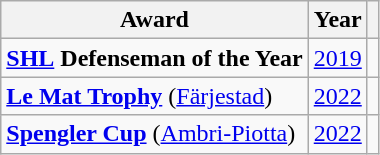<table class="wikitable">
<tr>
<th>Award</th>
<th>Year</th>
<th></th>
</tr>
<tr>
<td><a href='#'><strong>SHL</strong></a> <strong>Defenseman of the Year</strong></td>
<td><a href='#'>2019</a></td>
<td></td>
</tr>
<tr>
<td><strong><a href='#'>Le Mat Trophy</a></strong> (<a href='#'>Färjestad</a>)</td>
<td><a href='#'>2022</a></td>
<td></td>
</tr>
<tr>
<td><strong><a href='#'>Spengler Cup</a></strong> (<a href='#'>Ambri-Piotta</a>)</td>
<td><a href='#'>2022</a></td>
<td></td>
</tr>
</table>
